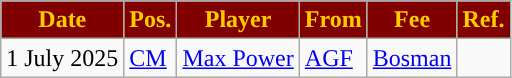<table class="wikitable plainrowheaders sortable">
<tr>
<th style="color:#FFCC00; background:#800000; ">Date</th>
<th style="color:#FFCC00; background:#800000; ">Pos.</th>
<th style="color:#FFCC00; background:#800000; ">Player</th>
<th style="color:#FFCC00; background:#800000; ">From</th>
<th style="color:#FFCC00; background:#800000; ">Fee</th>
<th style="color:#FFCC00; background:#800000; ">Ref.</th>
</tr>
<tr>
<td>1 July 2025</td>
<td><a href='#'>CM</a></td>
<td> <a href='#'>Max Power</a></td>
<td> <a href='#'>AGF</a></td>
<td><a href='#'>Bosman</a></td>
<td></td>
</tr>
</table>
